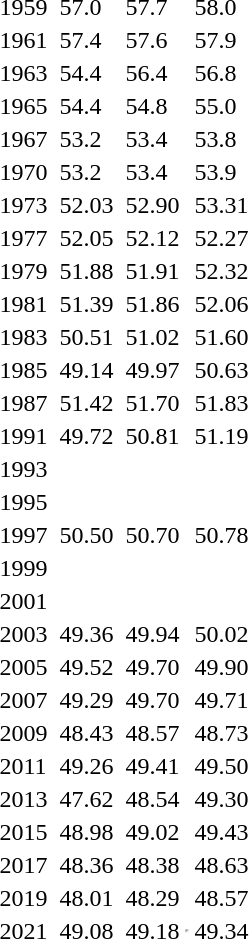<table>
<tr>
<td>1959</td>
<td></td>
<td>57.0</td>
<td></td>
<td>57.7</td>
<td></td>
<td>58.0</td>
</tr>
<tr>
<td>1961</td>
<td></td>
<td>57.4</td>
<td></td>
<td>57.6</td>
<td></td>
<td>57.9</td>
</tr>
<tr>
<td>1963</td>
<td></td>
<td>54.4</td>
<td></td>
<td>56.4</td>
<td></td>
<td>56.8</td>
</tr>
<tr>
<td>1965</td>
<td></td>
<td>54.4</td>
<td></td>
<td>54.8</td>
<td></td>
<td>55.0</td>
</tr>
<tr>
<td>1967</td>
<td></td>
<td>53.2</td>
<td></td>
<td>53.4</td>
<td></td>
<td>53.8</td>
</tr>
<tr>
<td>1970</td>
<td></td>
<td>53.2</td>
<td></td>
<td>53.4</td>
<td></td>
<td>53.9</td>
</tr>
<tr>
<td>1973</td>
<td></td>
<td>52.03</td>
<td></td>
<td>52.90</td>
<td></td>
<td>53.31</td>
</tr>
<tr>
<td>1977</td>
<td></td>
<td>52.05</td>
<td></td>
<td>52.12</td>
<td></td>
<td>52.27</td>
</tr>
<tr>
<td>1979</td>
<td></td>
<td>51.88</td>
<td></td>
<td>51.91</td>
<td></td>
<td>52.32</td>
</tr>
<tr>
<td>1981</td>
<td></td>
<td>51.39</td>
<td></td>
<td>51.86</td>
<td></td>
<td>52.06</td>
</tr>
<tr>
<td>1983</td>
<td></td>
<td>50.51</td>
<td></td>
<td>51.02</td>
<td></td>
<td>51.60</td>
</tr>
<tr>
<td>1985</td>
<td></td>
<td>49.14</td>
<td></td>
<td>49.97</td>
<td></td>
<td>50.63</td>
</tr>
<tr>
<td>1987</td>
<td></td>
<td>51.42</td>
<td></td>
<td>51.70</td>
<td></td>
<td>51.83</td>
</tr>
<tr>
<td>1991</td>
<td></td>
<td>49.72</td>
<td></td>
<td>50.81</td>
<td></td>
<td>51.19</td>
</tr>
<tr>
<td>1993</td>
<td></td>
<td></td>
<td></td>
<td></td>
<td></td>
<td></td>
</tr>
<tr>
<td>1995</td>
<td></td>
<td></td>
<td></td>
<td></td>
<td></td>
<td></td>
</tr>
<tr>
<td>1997</td>
<td></td>
<td>50.50</td>
<td></td>
<td>50.70</td>
<td></td>
<td>50.78</td>
</tr>
<tr>
<td>1999</td>
<td></td>
<td></td>
<td></td>
<td></td>
<td></td>
<td></td>
</tr>
<tr>
<td>2001</td>
<td></td>
<td></td>
<td></td>
<td></td>
<td></td>
<td></td>
</tr>
<tr>
<td>2003</td>
<td></td>
<td>49.36</td>
<td></td>
<td>49.94</td>
<td></td>
<td>50.02</td>
</tr>
<tr>
<td>2005</td>
<td></td>
<td>49.52</td>
<td></td>
<td>49.70</td>
<td></td>
<td>49.90</td>
</tr>
<tr>
<td>2007</td>
<td></td>
<td>49.29</td>
<td></td>
<td>49.70</td>
<td></td>
<td>49.71</td>
</tr>
<tr>
<td>2009</td>
<td></td>
<td>48.43</td>
<td></td>
<td>48.57</td>
<td></td>
<td>48.73</td>
</tr>
<tr>
<td>2011</td>
<td></td>
<td>49.26</td>
<td></td>
<td>49.41</td>
<td></td>
<td>49.50</td>
</tr>
<tr>
<td>2013</td>
<td></td>
<td>47.62</td>
<td></td>
<td>48.54</td>
<td></td>
<td>49.30</td>
</tr>
<tr>
<td>2015</td>
<td></td>
<td>48.98</td>
<td></td>
<td>49.02</td>
<td></td>
<td>49.43</td>
</tr>
<tr>
<td>2017</td>
<td></td>
<td>48.36</td>
<td></td>
<td>48.38</td>
<td></td>
<td>48.63</td>
</tr>
<tr>
<td>2019</td>
<td></td>
<td>48.01</td>
<td></td>
<td>48.29</td>
<td></td>
<td>48.57</td>
</tr>
<tr>
<td>2021</td>
<td></td>
<td>49.08</td>
<td></td>
<td>49.18</td>
<td><hr></td>
<td>49.34</td>
</tr>
</table>
